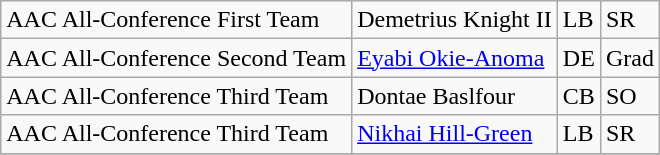<table class="wikitable">
<tr>
<td>AAC All-Conference First Team</td>
<td>Demetrius Knight II</td>
<td>LB</td>
<td>SR</td>
</tr>
<tr>
<td>AAC All-Conference Second Team</td>
<td><a href='#'>Eyabi Okie-Anoma</a></td>
<td>DE</td>
<td>Grad</td>
</tr>
<tr>
<td>AAC All-Conference Third Team</td>
<td>Dontae Baslfour</td>
<td>CB</td>
<td>SO</td>
</tr>
<tr>
<td>AAC All-Conference Third Team</td>
<td><a href='#'>Nikhai Hill-Green</a></td>
<td>LB</td>
<td>SR</td>
</tr>
<tr>
</tr>
</table>
